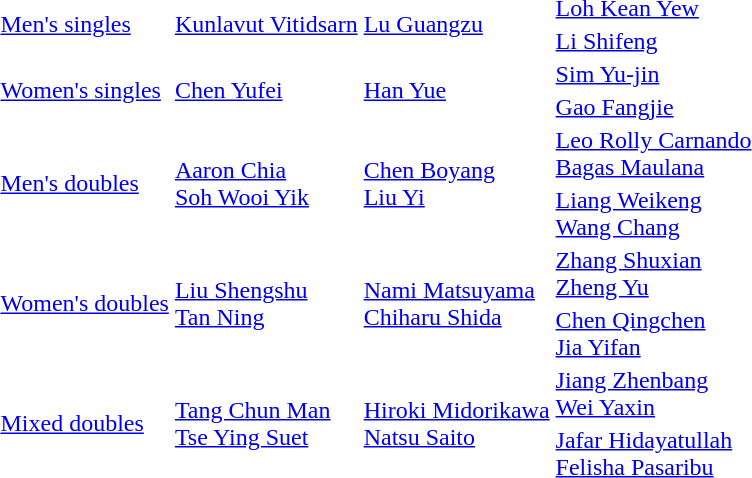<table>
<tr>
<td rowspan="2"><a href='#'>Men's singles</a></td>
<td rowspan="2"> <a href='#'>Kunlavut Vitidsarn</a></td>
<td rowspan="2"> <a href='#'>Lu Guangzu</a></td>
<td> <a href='#'>Loh Kean Yew</a></td>
</tr>
<tr>
<td> <a href='#'>Li Shifeng</a></td>
</tr>
<tr>
<td rowspan="2"><a href='#'>Women's singles</a></td>
<td rowspan="2"> <a href='#'>Chen Yufei</a></td>
<td rowspan="2"> <a href='#'>Han Yue</a></td>
<td> <a href='#'>Sim Yu-jin</a></td>
</tr>
<tr>
<td> <a href='#'>Gao Fangjie</a></td>
</tr>
<tr>
<td rowspan="2"><a href='#'>Men's doubles</a></td>
<td rowspan="2"> <a href='#'>Aaron Chia</a><br>  <a href='#'>Soh Wooi Yik</a></td>
<td rowspan="2"> <a href='#'>Chen Boyang</a><br> <a href='#'>Liu Yi</a></td>
<td> <a href='#'>Leo Rolly Carnando</a> <br> <a href='#'>Bagas Maulana</a></td>
</tr>
<tr>
<td> <a href='#'>Liang Weikeng</a> <br> <a href='#'>Wang Chang</a></td>
</tr>
<tr>
<td rowspan="2"><a href='#'>Women's doubles</a></td>
<td rowspan="2"> <a href='#'>Liu Shengshu</a><br> <a href='#'>Tan Ning</a></td>
<td rowspan="2"> <a href='#'>Nami Matsuyama</a><br> <a href='#'>Chiharu Shida</a></td>
<td> <a href='#'>Zhang Shuxian</a> <br> <a href='#'>Zheng Yu</a></td>
</tr>
<tr>
<td> <a href='#'>Chen Qingchen</a> <br> <a href='#'>Jia Yifan</a></td>
</tr>
<tr>
<td rowspan="2"><a href='#'>Mixed doubles</a></td>
<td rowspan="2"> <a href='#'>Tang Chun Man</a><br> <a href='#'>Tse Ying Suet</a></td>
<td rowspan="2"> <a href='#'>Hiroki Midorikawa</a><br> <a href='#'>Natsu Saito</a></td>
<td> <a href='#'>Jiang Zhenbang</a> <br>  <a href='#'>Wei Yaxin</a></td>
</tr>
<tr>
<td> <a href='#'>Jafar Hidayatullah</a> <br> <a href='#'>Felisha Pasaribu</a></td>
</tr>
</table>
